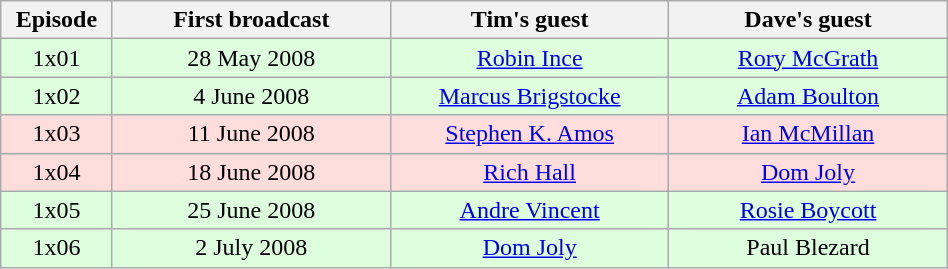<table class="wikitable" width="50%" style="text-align: center;">
<tr>
<th width="10%">Episode</th>
<th width="25%">First broadcast</th>
<th width="25%">Tim's guest</th>
<th width="25%">Dave's guest</th>
</tr>
<tr bgcolor="#ddffdd">
<td>1x01</td>
<td>28 May 2008</td>
<td><a href='#'>Robin Ince</a></td>
<td><a href='#'>Rory McGrath</a></td>
</tr>
<tr bgcolor="#ddffdd">
<td>1x02</td>
<td>4 June 2008</td>
<td><a href='#'>Marcus Brigstocke</a></td>
<td><a href='#'>Adam Boulton</a></td>
</tr>
<tr bgcolor="#ffdddd">
<td>1x03</td>
<td>11 June 2008</td>
<td><a href='#'>Stephen K. Amos</a></td>
<td><a href='#'>Ian McMillan</a></td>
</tr>
<tr bgcolor="#ffdddd">
<td>1x04</td>
<td>18 June 2008</td>
<td><a href='#'>Rich Hall</a></td>
<td><a href='#'>Dom Joly</a></td>
</tr>
<tr bgcolor="#ddffdd">
<td>1x05</td>
<td>25 June 2008</td>
<td><a href='#'>Andre Vincent</a></td>
<td><a href='#'>Rosie Boycott</a></td>
</tr>
<tr bgcolor="#ddffdd">
<td>1x06</td>
<td>2 July 2008</td>
<td><a href='#'>Dom Joly</a></td>
<td>Paul Blezard</td>
</tr>
</table>
